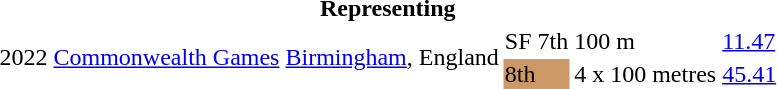<table>
<tr>
<th colspan=6>Representing </th>
</tr>
<tr>
<td rowspan = "2">2022</td>
<td rowspan = "2"><a href='#'>Commonwealth Games</a></td>
<td rowspan = "2"><a href='#'>Birmingham</a>, England</td>
<td>SF 7th</td>
<td>100 m</td>
<td><a href='#'>11.47</a></td>
</tr>
<tr>
<td bgcolor=cc9966>8th</td>
<td>4 x 100 metres</td>
<td><a href='#'>45.41</a></td>
</tr>
</table>
